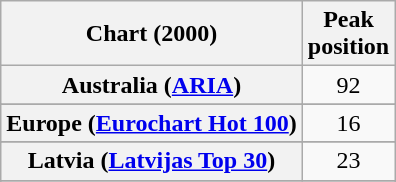<table class="wikitable sortable plainrowheaders" style="text-align:center">
<tr>
<th>Chart (2000)</th>
<th>Peak<br>position</th>
</tr>
<tr>
<th scope="row">Australia (<a href='#'>ARIA</a>)</th>
<td>92</td>
</tr>
<tr>
</tr>
<tr>
<th scope="row">Europe (<a href='#'>Eurochart Hot 100</a>)</th>
<td>16</td>
</tr>
<tr>
</tr>
<tr>
<th scope="row">Latvia (<a href='#'>Latvijas Top 30</a>)</th>
<td align="center">23</td>
</tr>
<tr>
</tr>
<tr>
</tr>
<tr>
</tr>
<tr>
</tr>
</table>
